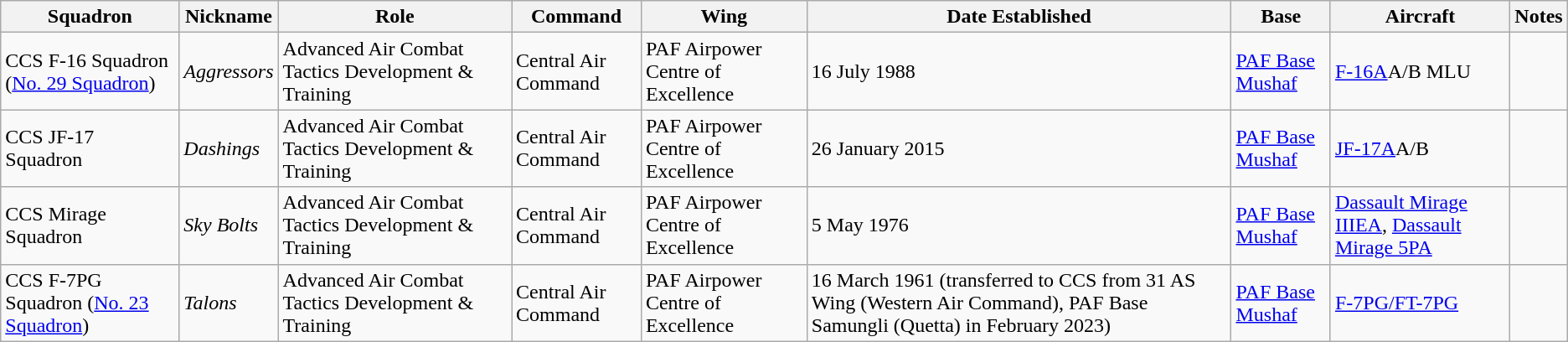<table class="wikitable sortable">
<tr>
<th>Squadron</th>
<th>Nickname</th>
<th>Role</th>
<th>Command</th>
<th>Wing</th>
<th>Date Established</th>
<th>Base</th>
<th>Aircraft</th>
<th>Notes</th>
</tr>
<tr>
<td>CCS F-16 Squadron (<a href='#'>No. 29 Squadron</a>)</td>
<td><em>Aggressors</em></td>
<td>Advanced Air Combat Tactics Development & Training</td>
<td>Central Air Command</td>
<td>PAF Airpower Centre of Excellence</td>
<td>16 July 1988</td>
<td><a href='#'>PAF Base Mushaf</a></td>
<td><a href='#'>F-16A</a>A/B MLU</td>
<td></td>
</tr>
<tr>
<td>CCS JF-17 Squadron</td>
<td><em>Dashings</em></td>
<td>Advanced Air Combat Tactics Development & Training</td>
<td>Central Air Command</td>
<td>PAF Airpower Centre of Excellence</td>
<td>26 January 2015</td>
<td><a href='#'>PAF Base Mushaf</a></td>
<td><a href='#'>JF-17A</a>A/B</td>
<td></td>
</tr>
<tr>
<td>CCS Mirage Squadron</td>
<td><em>Sky Bolts</em></td>
<td>Advanced Air Combat Tactics Development & Training</td>
<td>Central Air Command</td>
<td>PAF Airpower Centre of Excellence</td>
<td>5 May 1976</td>
<td><a href='#'>PAF Base Mushaf</a></td>
<td><a href='#'>Dassault Mirage IIIEA</a>, <a href='#'>Dassault Mirage 5PA</a></td>
<td></td>
</tr>
<tr>
<td>CCS F-7PG Squadron (<a href='#'>No. 23 Squadron</a>)</td>
<td><em>Talons</em></td>
<td>Advanced Air Combat Tactics Development & Training</td>
<td>Central Air Command</td>
<td>PAF Airpower Centre of Excellence</td>
<td>16 March 1961 (transferred to CCS from 31 AS Wing (Western Air Command), PAF Base Samungli (Quetta) in February 2023)</td>
<td><a href='#'>PAF Base Mushaf</a></td>
<td><a href='#'>F-7PG/FT-7PG</a></td>
<td></td>
</tr>
</table>
